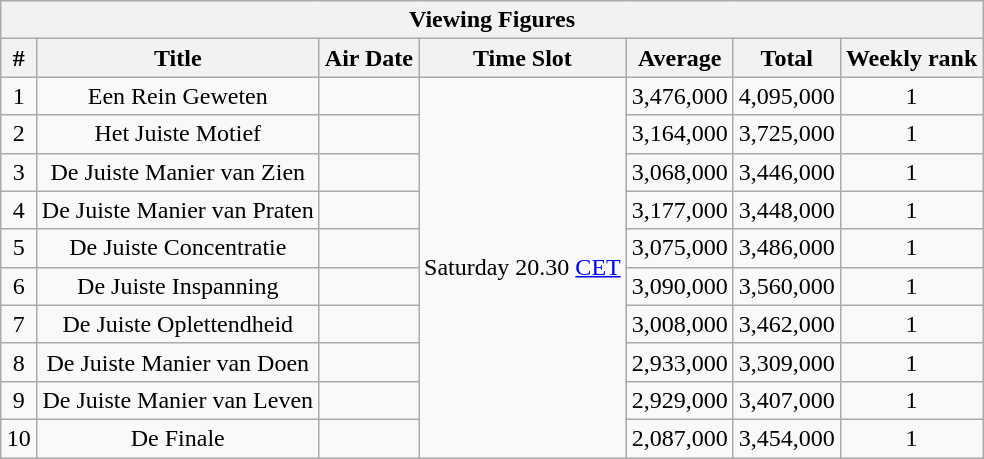<table class="wikitable sortable" style="margin:auto; text-align:center">
<tr>
<th colspan="7">Viewing Figures</th>
</tr>
<tr>
<th>#</th>
<th>Title</th>
<th>Air Date</th>
<th>Time Slot</th>
<th>Average </th>
<th>Total </th>
<th>Weekly rank</th>
</tr>
<tr>
<td>1</td>
<td>Een Rein Geweten</td>
<td data-sort-value=1></td>
<td rowspan=10>Saturday 20.30 <a href='#'>CET</a></td>
<td>3,476,000</td>
<td>4,095,000</td>
<td>1</td>
</tr>
<tr>
<td>2</td>
<td>Het Juiste Motief</td>
<td data-sort-value=2></td>
<td>3,164,000</td>
<td>3,725,000</td>
<td>1</td>
</tr>
<tr>
<td>3</td>
<td>De Juiste Manier van Zien</td>
<td data-sort-value=3></td>
<td>3,068,000</td>
<td>3,446,000</td>
<td>1</td>
</tr>
<tr>
<td>4</td>
<td>De Juiste Manier van Praten</td>
<td data-sort-value=4></td>
<td>3,177,000</td>
<td>3,448,000</td>
<td>1</td>
</tr>
<tr>
<td>5</td>
<td>De Juiste Concentratie</td>
<td data-sort-value=5></td>
<td>3,075,000</td>
<td>3,486,000</td>
<td>1</td>
</tr>
<tr>
<td>6</td>
<td>De Juiste Inspanning</td>
<td data-sort-value=6></td>
<td>3,090,000</td>
<td>3,560,000</td>
<td>1</td>
</tr>
<tr>
<td>7</td>
<td>De Juiste Oplettendheid</td>
<td data-sort-value=7></td>
<td>3,008,000</td>
<td>3,462,000</td>
<td>1</td>
</tr>
<tr>
<td>8</td>
<td>De Juiste Manier van Doen</td>
<td data-sort-value=8></td>
<td>2,933,000</td>
<td>3,309,000</td>
<td>1</td>
</tr>
<tr>
<td>9</td>
<td>De Juiste Manier van Leven</td>
<td data-sort-value=9></td>
<td>2,929,000</td>
<td>3,407,000</td>
<td>1</td>
</tr>
<tr>
<td>10</td>
<td>De Finale</td>
<td data-sort-value=10></td>
<td>2,087,000</td>
<td>3,454,000</td>
<td>1</td>
</tr>
</table>
